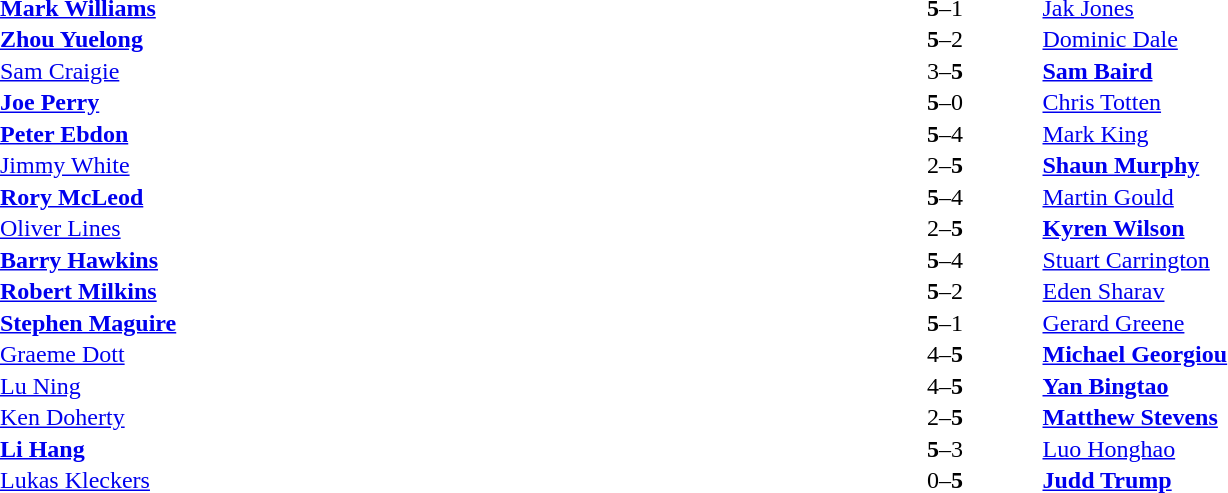<table width="100%" cellspacing="1">
<tr>
<th width=45%></th>
<th width=10%></th>
<th width=45%></th>
</tr>
<tr>
<td> <strong><a href='#'>Mark Williams</a></strong></td>
<td align="center"><strong>5</strong>–1</td>
<td> <a href='#'>Jak Jones</a></td>
</tr>
<tr>
<td> <strong><a href='#'>Zhou Yuelong</a></strong></td>
<td align="center"><strong>5</strong>–2</td>
<td> <a href='#'>Dominic Dale</a></td>
</tr>
<tr>
<td> <a href='#'>Sam Craigie</a></td>
<td align="center">3–<strong>5</strong></td>
<td> <strong><a href='#'>Sam Baird</a></strong></td>
</tr>
<tr>
<td> <strong><a href='#'>Joe Perry</a></strong></td>
<td align="center"><strong>5</strong>–0</td>
<td> <a href='#'>Chris Totten</a></td>
</tr>
<tr>
<td> <strong><a href='#'>Peter Ebdon</a></strong></td>
<td align="center"><strong>5</strong>–4</td>
<td> <a href='#'>Mark King</a></td>
</tr>
<tr>
<td> <a href='#'>Jimmy White</a></td>
<td align="center">2–<strong>5</strong></td>
<td> <strong><a href='#'>Shaun Murphy</a></strong></td>
</tr>
<tr>
<td> <strong><a href='#'>Rory McLeod</a></strong></td>
<td align="center"><strong>5</strong>–4</td>
<td> <a href='#'>Martin Gould</a></td>
</tr>
<tr>
<td> <a href='#'>Oliver Lines</a></td>
<td align="center">2–<strong>5</strong></td>
<td> <strong><a href='#'>Kyren Wilson</a></strong></td>
</tr>
<tr>
<td> <strong><a href='#'>Barry Hawkins</a></strong></td>
<td align="center"><strong>5</strong>–4</td>
<td> <a href='#'>Stuart Carrington</a></td>
</tr>
<tr>
<td> <strong><a href='#'>Robert Milkins</a></strong></td>
<td align="center"><strong>5</strong>–2</td>
<td> <a href='#'>Eden Sharav</a></td>
</tr>
<tr>
<td> <strong><a href='#'>Stephen Maguire</a></strong></td>
<td align="center"><strong>5</strong>–1</td>
<td> <a href='#'>Gerard Greene</a></td>
</tr>
<tr>
<td> <a href='#'>Graeme Dott</a></td>
<td align="center">4–<strong>5</strong></td>
<td> <strong><a href='#'>Michael Georgiou</a></strong></td>
</tr>
<tr>
<td> <a href='#'>Lu Ning</a></td>
<td align="center">4–<strong>5</strong></td>
<td> <strong><a href='#'>Yan Bingtao</a></strong></td>
</tr>
<tr>
<td> <a href='#'>Ken Doherty</a></td>
<td align="center">2–<strong>5</strong></td>
<td> <strong><a href='#'>Matthew Stevens</a></strong></td>
</tr>
<tr>
<td> <strong><a href='#'>Li Hang</a></strong></td>
<td align="center"><strong>5</strong>–3</td>
<td> <a href='#'>Luo Honghao</a></td>
</tr>
<tr>
<td> <a href='#'>Lukas Kleckers</a></td>
<td align="center">0–<strong>5</strong></td>
<td> <strong><a href='#'>Judd Trump</a></strong></td>
</tr>
</table>
